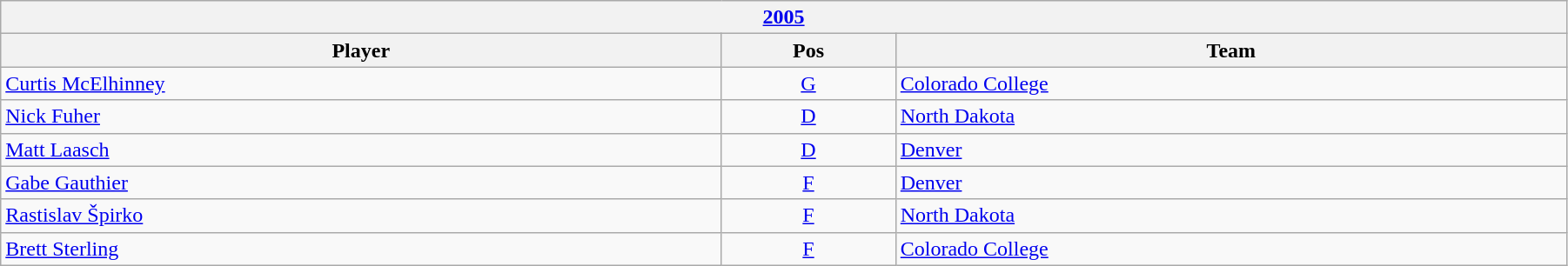<table class="wikitable" width=95%>
<tr>
<th colspan=3><a href='#'>2005</a></th>
</tr>
<tr>
<th>Player</th>
<th>Pos</th>
<th>Team</th>
</tr>
<tr>
<td><a href='#'>Curtis McElhinney</a></td>
<td align=center><a href='#'>G</a></td>
<td><a href='#'>Colorado College</a></td>
</tr>
<tr>
<td><a href='#'>Nick Fuher</a></td>
<td align=center><a href='#'>D</a></td>
<td><a href='#'>North Dakota</a></td>
</tr>
<tr>
<td><a href='#'>Matt Laasch</a></td>
<td align=center><a href='#'>D</a></td>
<td><a href='#'>Denver</a></td>
</tr>
<tr>
<td><a href='#'>Gabe Gauthier</a></td>
<td align=center><a href='#'>F</a></td>
<td><a href='#'>Denver</a></td>
</tr>
<tr>
<td><a href='#'>Rastislav Špirko</a></td>
<td align=center><a href='#'>F</a></td>
<td><a href='#'>North Dakota</a></td>
</tr>
<tr>
<td><a href='#'>Brett Sterling</a></td>
<td align=center><a href='#'>F</a></td>
<td><a href='#'>Colorado College</a></td>
</tr>
</table>
